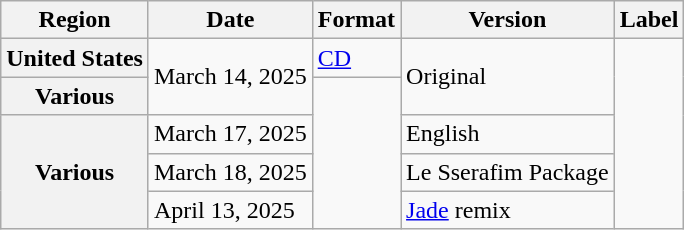<table class="wikitable plainrowheaders">
<tr>
<th scope="col">Region</th>
<th scope="col">Date</th>
<th scope="col">Format</th>
<th scope="col">Version</th>
<th scope="col">Label</th>
</tr>
<tr>
<th scope="row">United States</th>
<td rowspan="2">March 14, 2025</td>
<td><a href='#'>CD</a></td>
<td rowspan="2">Original</td>
<td rowspan="5"></td>
</tr>
<tr>
<th scope="row">Various </th>
<td rowspan="4"></td>
</tr>
<tr>
<th scope="row" rowspan="3">Various </th>
<td>March 17, 2025</td>
<td>English</td>
</tr>
<tr>
<td>March 18, 2025</td>
<td>Le Sserafim Package</td>
</tr>
<tr>
<td>April 13, 2025</td>
<td><a href='#'>Jade</a> remix</td>
</tr>
</table>
